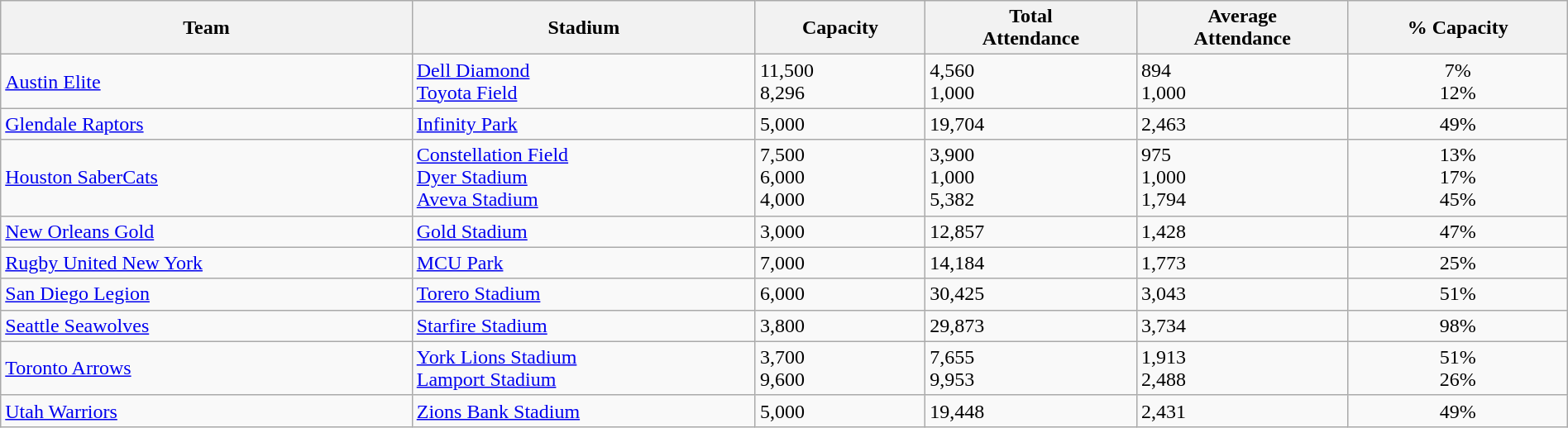<table class="wikitable sortable" style="text-align:left; width:100%;">
<tr>
<th>Team</th>
<th>Stadium</th>
<th>Capacity</th>
<th>Total <br> Attendance</th>
<th>Average <br> Attendance</th>
<th>% Capacity</th>
</tr>
<tr>
<td><a href='#'>Austin Elite</a></td>
<td><a href='#'>Dell Diamond</a> <br> <a href='#'>Toyota Field</a></td>
<td>11,500 <br> 8,296</td>
<td>4,560 <br>1,000</td>
<td>894 <br>1,000</td>
<td style="text-align:center;">7% <br> 12%</td>
</tr>
<tr>
<td><a href='#'>Glendale Raptors</a></td>
<td><a href='#'>Infinity Park</a></td>
<td>5,000</td>
<td>19,704</td>
<td>2,463</td>
<td style="text-align:center;">49%</td>
</tr>
<tr>
<td><a href='#'>Houston SaberCats</a></td>
<td><a href='#'>Constellation Field</a> <br> <a href='#'>Dyer Stadium</a> <br> <a href='#'>Aveva Stadium</a></td>
<td>7,500 <br> 6,000 <br> 4,000</td>
<td>3,900 <br> 1,000 <br> 5,382</td>
<td>975 <br> 1,000 <br> 1,794</td>
<td style="text-align:center;">13%<br>17%<br>45%</td>
</tr>
<tr>
<td><a href='#'>New Orleans Gold</a></td>
<td><a href='#'>Gold Stadium</a></td>
<td>3,000</td>
<td>12,857</td>
<td>1,428</td>
<td style="text-align:center;">47%</td>
</tr>
<tr>
<td><a href='#'>Rugby United New York</a></td>
<td><a href='#'>MCU Park</a></td>
<td>7,000</td>
<td>14,184</td>
<td>1,773</td>
<td style="text-align:center;">25%</td>
</tr>
<tr>
<td><a href='#'>San Diego Legion</a></td>
<td><a href='#'>Torero Stadium</a></td>
<td>6,000</td>
<td>30,425</td>
<td>3,043</td>
<td style="text-align:center;">51%</td>
</tr>
<tr>
<td><a href='#'>Seattle Seawolves</a></td>
<td><a href='#'>Starfire Stadium</a></td>
<td>3,800</td>
<td>29,873</td>
<td>3,734</td>
<td style="text-align:center;">98%</td>
</tr>
<tr>
<td><a href='#'>Toronto Arrows</a></td>
<td><a href='#'>York Lions Stadium</a><br><a href='#'>Lamport Stadium</a></td>
<td>3,700<br>9,600</td>
<td>7,655 <br>9,953</td>
<td>1,913 <br>2,488</td>
<td style="text-align:center;">51%<br>26%</td>
</tr>
<tr>
<td><a href='#'>Utah Warriors</a></td>
<td><a href='#'>Zions Bank Stadium</a></td>
<td>5,000</td>
<td>19,448</td>
<td>2,431</td>
<td style="text-align:center;">49%</td>
</tr>
</table>
